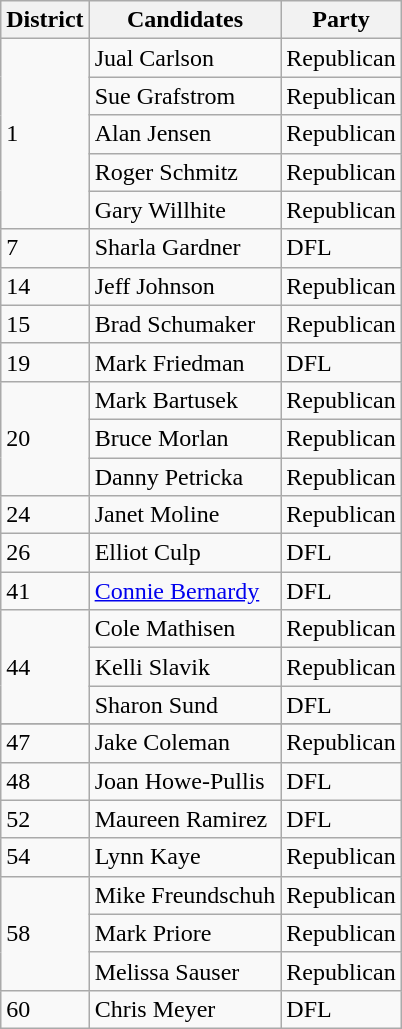<table class="wikitable">
<tr>
<th>District</th>
<th>Candidates</th>
<th>Party</th>
</tr>
<tr>
<td rowspan="5">1</td>
<td>Jual Carlson</td>
<td>Republican</td>
</tr>
<tr>
<td>Sue Grafstrom</td>
<td>Republican</td>
</tr>
<tr>
<td>Alan Jensen</td>
<td>Republican</td>
</tr>
<tr>
<td>Roger Schmitz</td>
<td>Republican</td>
</tr>
<tr>
<td>Gary Willhite</td>
<td>Republican</td>
</tr>
<tr>
<td rowspan="1">7</td>
<td>Sharla Gardner</td>
<td>DFL</td>
</tr>
<tr>
<td rowspan="1">14</td>
<td>Jeff Johnson</td>
<td>Republican</td>
</tr>
<tr>
<td rowspan="1">15</td>
<td>Brad Schumaker</td>
<td>Republican</td>
</tr>
<tr>
<td rowspan="1">19</td>
<td>Mark Friedman</td>
<td>DFL</td>
</tr>
<tr>
<td rowspan="3">20</td>
<td>Mark Bartusek</td>
<td>Republican</td>
</tr>
<tr>
<td>Bruce Morlan</td>
<td>Republican</td>
</tr>
<tr>
<td>Danny Petricka</td>
<td>Republican</td>
</tr>
<tr>
<td rowspan="1">24</td>
<td>Janet Moline</td>
<td>Republican</td>
</tr>
<tr>
<td rowspan="1">26</td>
<td>Elliot Culp</td>
<td>DFL</td>
</tr>
<tr>
<td rowspan="1">41</td>
<td><a href='#'>Connie Bernardy</a></td>
<td>DFL</td>
</tr>
<tr>
<td rowspan="3">44</td>
<td>Cole Mathisen</td>
<td>Republican</td>
</tr>
<tr>
<td>Kelli Slavik</td>
<td>Republican</td>
</tr>
<tr>
<td>Sharon Sund</td>
<td>DFL</td>
</tr>
<tr>
</tr>
<tr>
<td rowspan="1">47</td>
<td>Jake Coleman</td>
<td>Republican</td>
</tr>
<tr>
<td rowspan="1">48</td>
<td>Joan Howe-Pullis</td>
<td>DFL</td>
</tr>
<tr>
<td rowspan="1">52</td>
<td>Maureen Ramirez</td>
<td>DFL</td>
</tr>
<tr>
<td rowspan="1">54</td>
<td>Lynn Kaye</td>
<td>Republican</td>
</tr>
<tr>
<td rowspan="3">58</td>
<td>Mike Freundschuh</td>
<td>Republican</td>
</tr>
<tr>
<td>Mark Priore</td>
<td>Republican</td>
</tr>
<tr>
<td>Melissa Sauser</td>
<td>Republican</td>
</tr>
<tr>
<td rowspan="1">60</td>
<td>Chris Meyer</td>
<td>DFL</td>
</tr>
</table>
